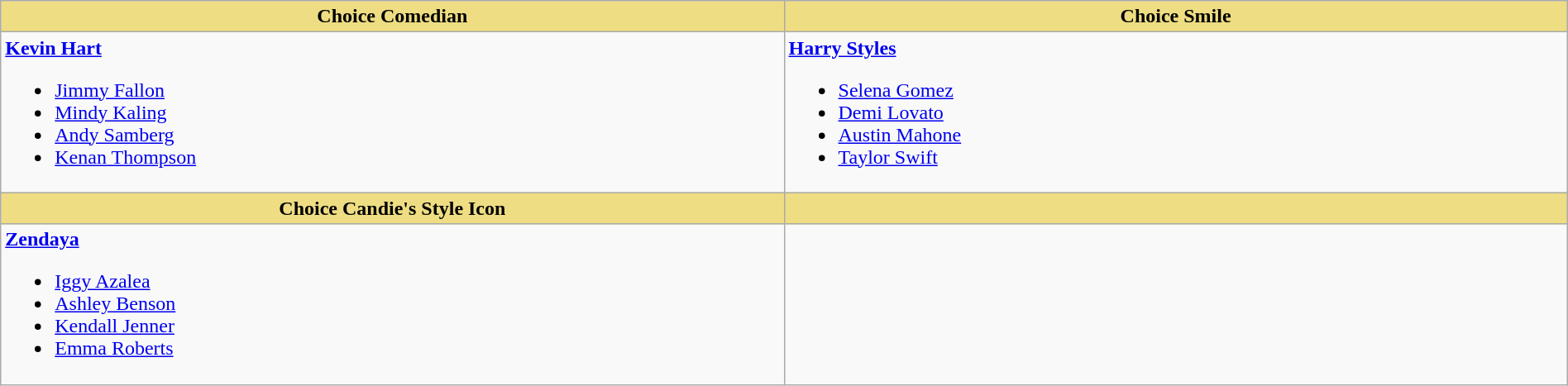<table class="wikitable" style="width:100%">
<tr>
<th style="background:#EEDD82; width:50%">Choice Comedian</th>
<th style="background:#EEDD82; width:50%">Choice Smile</th>
</tr>
<tr>
<td valign="top"><strong><a href='#'>Kevin Hart</a></strong><br><ul><li><a href='#'>Jimmy Fallon</a></li><li><a href='#'>Mindy Kaling</a></li><li><a href='#'>Andy Samberg</a></li><li><a href='#'>Kenan Thompson</a></li></ul></td>
<td valign="top"><strong><a href='#'>Harry Styles</a></strong><br><ul><li><a href='#'>Selena Gomez</a></li><li><a href='#'>Demi Lovato</a></li><li><a href='#'>Austin Mahone</a></li><li><a href='#'>Taylor Swift</a></li></ul></td>
</tr>
<tr>
<th style="background:#EEDD82;">Choice Candie's Style Icon</th>
<th style="background:#EEDD82;"></th>
</tr>
<tr>
<td valign="top"><strong><a href='#'>Zendaya</a></strong><br><ul><li><a href='#'>Iggy Azalea</a></li><li><a href='#'>Ashley Benson</a></li><li><a href='#'>Kendall Jenner</a></li><li><a href='#'>Emma Roberts</a></li></ul></td>
<td></td>
</tr>
</table>
